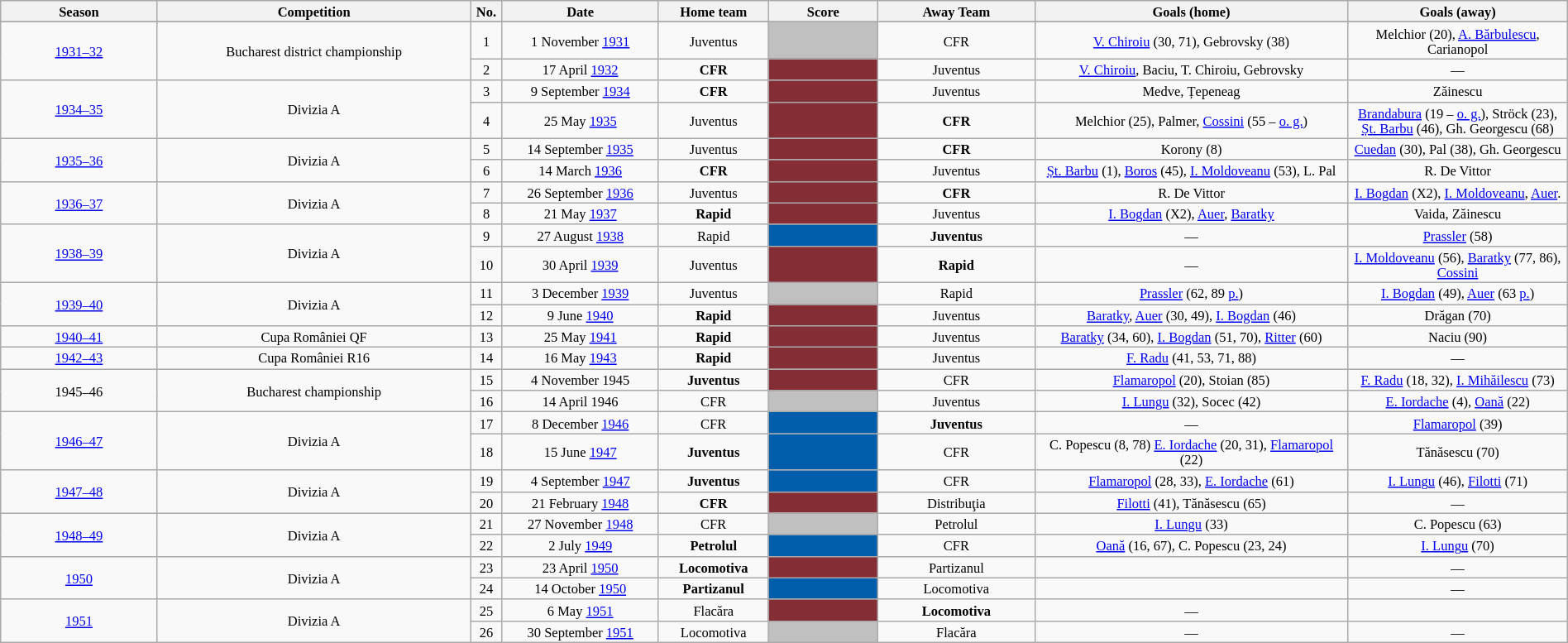<table class="wikitable" style="width:100%; margin:0 left; font-size: 11px">
<tr>
<th width="10%">Season</th>
<th width="20%">Competition</th>
<th width="2%">No.</th>
<th width="10%" class="unsortable">Date</th>
<th width="7%">Home team</th>
<th width="7%">Score</th>
<th width="10%">Away Team</th>
<th width="20%">Goals (home)</th>
<th width="20%">Goals (away)</th>
</tr>
<tr style="text-align:center;">
</tr>
<tr style="text-align:center;">
<td rowspan=2><a href='#'>1931–32</a></td>
<td rowspan=2>Bucharest district championship</td>
<td>1</td>
<td>1 November <a href='#'>1931</a></td>
<td>Juventus</td>
<td style="background:#C0C0C0"></td>
<td>CFR</td>
<td><a href='#'>V. Chiroiu</a> (30, 71), Gebrovsky (38)</td>
<td>Melchior (20), <a href='#'>A. Bărbulescu</a>, Carianopol</td>
</tr>
<tr style="text-align:center;">
<td>2</td>
<td>17 April <a href='#'>1932</a></td>
<td><strong>CFR</strong></td>
<td style="background:#852D34"></td>
<td>Juventus</td>
<td><a href='#'>V. Chiroiu</a>, Baciu, T. Chiroiu, Gebrovsky</td>
<td>—</td>
</tr>
<tr style="text-align:center;">
<td rowspan=2><a href='#'>1934–35</a></td>
<td rowspan=2>Divizia A</td>
<td>3</td>
<td>9 September <a href='#'>1934</a></td>
<td><strong>CFR</strong></td>
<td style="background:#852D34"></td>
<td>Juventus</td>
<td>Medve, Țepeneag</td>
<td>Zăinescu</td>
</tr>
<tr style="text-align:center;">
<td>4</td>
<td>25 May <a href='#'>1935</a></td>
<td>Juventus</td>
<td style="background:#852D34"></td>
<td><strong>CFR</strong></td>
<td>Melchior (25), Palmer, <a href='#'>Cossini</a> (55 – <a href='#'>o. g.</a>)</td>
<td><a href='#'>Brandabura</a> (19 – <a href='#'>o. g.</a>), Ströck (23), <a href='#'>Șt. Barbu</a> (46), Gh. Georgescu (68)</td>
</tr>
<tr style="text-align:center;">
<td rowspan=2><a href='#'>1935–36</a></td>
<td rowspan=2>Divizia A</td>
<td>5</td>
<td>14 September <a href='#'>1935</a></td>
<td>Juventus</td>
<td style="background:#852D34"></td>
<td><strong>CFR</strong></td>
<td>Korony (8)</td>
<td><a href='#'>Cuedan</a> (30), Pal (38), Gh. Georgescu</td>
</tr>
<tr style="text-align:center;">
<td>6</td>
<td>14 March <a href='#'>1936</a></td>
<td><strong>CFR</strong></td>
<td style="background:#852D34"></td>
<td>Juventus</td>
<td><a href='#'>Șt. Barbu</a> (1), <a href='#'>Boros</a> (45), <a href='#'>I. Moldoveanu</a> (53), L. Pal</td>
<td>R. De Vittor</td>
</tr>
<tr style="text-align:center;">
<td rowspan=2><a href='#'>1936–37</a></td>
<td rowspan=2>Divizia A</td>
<td>7</td>
<td>26 September <a href='#'>1936</a></td>
<td>Juventus</td>
<td style="background:#852D34"></td>
<td><strong>CFR</strong></td>
<td>R. De Vittor</td>
<td><a href='#'>I. Bogdan</a> (X2), <a href='#'>I. Moldoveanu</a>, <a href='#'>Auer</a>.</td>
</tr>
<tr style="text-align:center;">
<td>8</td>
<td>21 May <a href='#'>1937</a></td>
<td><strong>Rapid</strong></td>
<td style="background:#852D34"></td>
<td>Juventus</td>
<td><a href='#'>I. Bogdan</a> (X2), <a href='#'>Auer</a>, <a href='#'>Baratky</a></td>
<td>Vaida, Zăinescu</td>
</tr>
<tr style="text-align:center;">
<td rowspan=2><a href='#'>1938–39</a></td>
<td rowspan=2>Divizia A</td>
<td>9</td>
<td>27 August <a href='#'>1938</a></td>
<td>Rapid</td>
<td style="background:#005DAB"></td>
<td><strong>Juventus</strong></td>
<td>—</td>
<td><a href='#'>Prassler</a> (58)</td>
</tr>
<tr style="text-align:center;">
<td>10</td>
<td>30 April <a href='#'>1939</a></td>
<td>Juventus</td>
<td style="background:#852D34"></td>
<td><strong>Rapid</strong></td>
<td>—</td>
<td><a href='#'>I. Moldoveanu</a> (56), <a href='#'>Baratky</a> (77, 86), <a href='#'>Cossini</a></td>
</tr>
<tr style="text-align:center;">
<td rowspan=2><a href='#'>1939–40</a></td>
<td rowspan=2>Divizia A</td>
<td>11</td>
<td>3 December <a href='#'>1939</a></td>
<td>Juventus</td>
<td style="background:#C0C0C0"></td>
<td>Rapid</td>
<td><a href='#'>Prassler</a> (62, 89 <a href='#'>p.</a>)</td>
<td><a href='#'>I. Bogdan</a> (49), <a href='#'>Auer</a> (63 <a href='#'>p.</a>)</td>
</tr>
<tr style="text-align:center;">
<td>12</td>
<td>9 June <a href='#'>1940</a></td>
<td><strong>Rapid</strong></td>
<td style="background:#852D34"></td>
<td>Juventus</td>
<td><a href='#'>Baratky</a>, <a href='#'>Auer</a> (30, 49), <a href='#'>I. Bogdan</a> (46)</td>
<td>Drăgan (70)</td>
</tr>
<tr style="text-align:center;">
<td><a href='#'>1940–41</a></td>
<td>Cupa României QF</td>
<td>13</td>
<td>25 May <a href='#'>1941</a></td>
<td><strong>Rapid</strong></td>
<td style="background:#852D34"></td>
<td>Juventus</td>
<td><a href='#'>Baratky</a> (34, 60), <a href='#'>I. Bogdan</a> (51, 70), <a href='#'>Ritter</a> (60)</td>
<td>Naciu (90)</td>
</tr>
<tr style="text-align:center;">
<td><a href='#'>1942–43</a></td>
<td>Cupa României R16</td>
<td>14</td>
<td>16 May <a href='#'>1943</a></td>
<td><strong>Rapid</strong></td>
<td style="background:#852D34"></td>
<td>Juventus</td>
<td><a href='#'>F. Radu</a> (41, 53, 71, 88)</td>
<td>—</td>
</tr>
<tr style="text-align:center;">
<td rowspan=2>1945–46</td>
<td rowspan=2>Bucharest championship</td>
<td>15</td>
<td>4 November 1945</td>
<td><strong>Juventus</strong></td>
<td style="background:#852D34"></td>
<td>CFR</td>
<td><a href='#'>Flamaropol</a> (20), Stoian (85)</td>
<td><a href='#'>F. Radu</a> (18, 32), <a href='#'>I. Mihăilescu</a> (73)</td>
</tr>
<tr style="text-align:center;">
<td>16</td>
<td>14 April 1946</td>
<td>CFR</td>
<td style="background:#C0C0C0"></td>
<td>Juventus</td>
<td><a href='#'>I. Lungu</a> (32), Socec (42)</td>
<td><a href='#'>E. Iordache</a> (4), <a href='#'>Oană</a> (22)</td>
</tr>
<tr style="text-align:center;">
<td rowspan=2><a href='#'>1946–47</a></td>
<td rowspan=2>Divizia A</td>
<td>17</td>
<td>8 December <a href='#'>1946</a></td>
<td>CFR</td>
<td style="background:#005DAB"></td>
<td><strong>Juventus</strong></td>
<td>—</td>
<td><a href='#'>Flamaropol</a> (39)</td>
</tr>
<tr style="text-align:center;">
<td>18</td>
<td>15 June <a href='#'>1947</a></td>
<td><strong>Juventus</strong></td>
<td style="background:#005DAB"></td>
<td>CFR</td>
<td>C. Popescu (8, 78) <a href='#'>E. Iordache</a> (20, 31), <a href='#'>Flamaropol</a> (22)</td>
<td>Tănăsescu (70)</td>
</tr>
<tr style="text-align:center;">
<td rowspan=2><a href='#'>1947–48</a></td>
<td rowspan=2>Divizia A</td>
<td>19</td>
<td>4 September <a href='#'>1947</a></td>
<td><strong>Juventus</strong></td>
<td style="background:#005DAB"></td>
<td>CFR</td>
<td><a href='#'>Flamaropol</a> (28, 33), <a href='#'>E. Iordache</a> (61)</td>
<td><a href='#'>I. Lungu</a> (46), <a href='#'>Filotti</a> (71)</td>
</tr>
<tr style="text-align:center;">
<td>20</td>
<td>21 February <a href='#'>1948</a></td>
<td><strong>CFR</strong></td>
<td style="background:#852D34"></td>
<td>Distribuţia</td>
<td><a href='#'>Filotti</a> (41), Tănăsescu (65)</td>
<td>—</td>
</tr>
<tr style="text-align:center;">
<td rowspan=2><a href='#'>1948–49</a></td>
<td rowspan=2>Divizia A</td>
<td>21</td>
<td>27 November <a href='#'>1948</a></td>
<td>CFR</td>
<td style="background:#C0C0C0"></td>
<td>Petrolul</td>
<td><a href='#'>I. Lungu</a> (33)</td>
<td>C. Popescu (63)</td>
</tr>
<tr style="text-align:center;">
<td>22</td>
<td>2 July <a href='#'>1949</a></td>
<td><strong>Petrolul</strong></td>
<td style="background:#005DAB"></td>
<td>CFR</td>
<td><a href='#'>Oană</a> (16, 67), C. Popescu (23, 24)</td>
<td><a href='#'>I. Lungu</a> (70)</td>
</tr>
<tr style="text-align:center;">
<td rowspan=2><a href='#'>1950</a></td>
<td rowspan=2>Divizia A</td>
<td>23</td>
<td>23 April <a href='#'>1950</a></td>
<td><strong>Locomotiva</strong></td>
<td style="background:#852D34"></td>
<td>Partizanul</td>
<td></td>
<td>—</td>
</tr>
<tr style="text-align:center;">
<td>24</td>
<td>14 October <a href='#'>1950</a></td>
<td><strong>Partizanul</strong></td>
<td style="background:#005DAB"></td>
<td>Locomotiva</td>
<td></td>
<td>—</td>
</tr>
<tr style="text-align:center;">
<td rowspan=2><a href='#'>1951</a></td>
<td rowspan=2>Divizia A</td>
<td>25</td>
<td>6 May <a href='#'>1951</a></td>
<td>Flacăra</td>
<td style="background:#852D34"></td>
<td><strong>Locomotiva</strong></td>
<td>—</td>
<td></td>
</tr>
<tr style="text-align:center;">
<td>26</td>
<td>30 September <a href='#'>1951</a></td>
<td>Locomotiva</td>
<td style="background:#C0C0C0"></td>
<td>Flacăra</td>
<td>—</td>
<td>—</td>
</tr>
</table>
